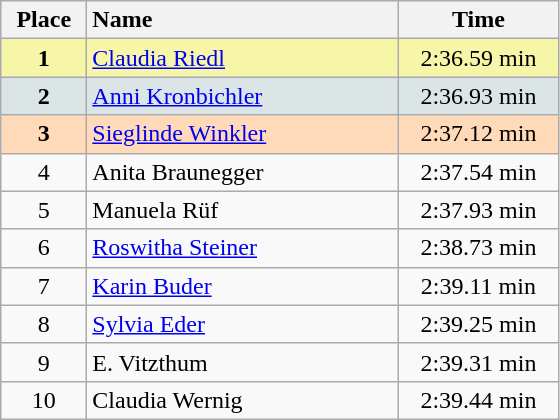<table class="wikitable" style="text-align:center">
<tr>
<th width="50">Place</th>
<th width="200" style="text-align:left">Name</th>
<th width="100">Time</th>
</tr>
<tr bgcolor="#F7F6A8">
<td><strong>1</strong></td>
<td align="left"><a href='#'>Claudia Riedl</a></td>
<td>2:36.59 min</td>
</tr>
<tr bgcolor="#DCE5E5">
<td><strong>2</strong></td>
<td align="left"><a href='#'>Anni Kronbichler</a></td>
<td>2:36.93 min</td>
</tr>
<tr bgcolor="#FFDAB9">
<td><strong>3</strong></td>
<td align="left"><a href='#'>Sieglinde Winkler</a></td>
<td>2:37.12 min</td>
</tr>
<tr>
<td>4</td>
<td align="left">Anita Braunegger</td>
<td>2:37.54 min</td>
</tr>
<tr>
<td>5</td>
<td align="left">Manuela Rüf</td>
<td>2:37.93 min</td>
</tr>
<tr>
<td>6</td>
<td align="left"><a href='#'>Roswitha Steiner</a></td>
<td>2:38.73 min</td>
</tr>
<tr>
<td>7</td>
<td align="left"><a href='#'>Karin Buder</a></td>
<td>2:39.11 min</td>
</tr>
<tr>
<td>8</td>
<td align="left"><a href='#'>Sylvia Eder</a></td>
<td>2:39.25 min</td>
</tr>
<tr>
<td>9</td>
<td align="left">E. Vitzthum</td>
<td>2:39.31 min</td>
</tr>
<tr>
<td>10</td>
<td align="left">Claudia Wernig</td>
<td>2:39.44 min</td>
</tr>
</table>
